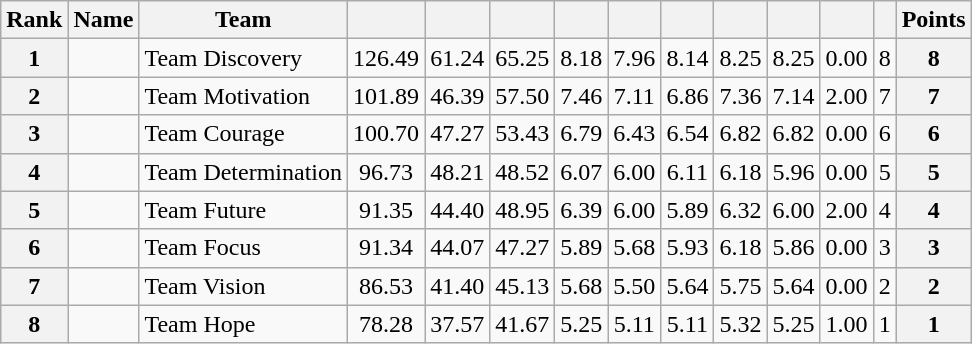<table class="wikitable sortable" style="text-align:center">
<tr>
<th>Rank</th>
<th>Name</th>
<th>Team</th>
<th></th>
<th></th>
<th></th>
<th></th>
<th></th>
<th></th>
<th></th>
<th></th>
<th></th>
<th></th>
<th>Points</th>
</tr>
<tr>
<th>1</th>
<td align=left></td>
<td align=left>Team Discovery</td>
<td>126.49</td>
<td>61.24</td>
<td>65.25</td>
<td>8.18</td>
<td>7.96</td>
<td>8.14</td>
<td>8.25</td>
<td>8.25</td>
<td>0.00</td>
<td>8</td>
<th>8</th>
</tr>
<tr>
<th>2</th>
<td align=left></td>
<td align=left>Team Motivation</td>
<td>101.89</td>
<td>46.39</td>
<td>57.50</td>
<td>7.46</td>
<td>7.11</td>
<td>6.86</td>
<td>7.36</td>
<td>7.14</td>
<td>2.00</td>
<td>7</td>
<th>7</th>
</tr>
<tr>
<th>3</th>
<td align=left></td>
<td align=left>Team Courage</td>
<td>100.70</td>
<td>47.27</td>
<td>53.43</td>
<td>6.79</td>
<td>6.43</td>
<td>6.54</td>
<td>6.82</td>
<td>6.82</td>
<td>0.00</td>
<td>6</td>
<th>6</th>
</tr>
<tr>
<th>4</th>
<td align=left></td>
<td align=left>Team Determination</td>
<td>96.73</td>
<td>48.21</td>
<td>48.52</td>
<td>6.07</td>
<td>6.00</td>
<td>6.11</td>
<td>6.18</td>
<td>5.96</td>
<td>0.00</td>
<td>5</td>
<th>5</th>
</tr>
<tr>
<th>5</th>
<td align=left></td>
<td align=left>Team Future</td>
<td>91.35</td>
<td>44.40</td>
<td>48.95</td>
<td>6.39</td>
<td>6.00</td>
<td>5.89</td>
<td>6.32</td>
<td>6.00</td>
<td>2.00</td>
<td>4</td>
<th>4</th>
</tr>
<tr>
<th>6</th>
<td align=left></td>
<td align=left>Team Focus</td>
<td>91.34</td>
<td>44.07</td>
<td>47.27</td>
<td>5.89</td>
<td>5.68</td>
<td>5.93</td>
<td>6.18</td>
<td>5.86</td>
<td>0.00</td>
<td>3</td>
<th>3</th>
</tr>
<tr>
<th>7</th>
<td align=left></td>
<td align=left>Team Vision</td>
<td>86.53</td>
<td>41.40</td>
<td>45.13</td>
<td>5.68</td>
<td>5.50</td>
<td>5.64</td>
<td>5.75</td>
<td>5.64</td>
<td>0.00</td>
<td>2</td>
<th>2</th>
</tr>
<tr>
<th>8</th>
<td align=left></td>
<td align=left>Team Hope</td>
<td>78.28</td>
<td>37.57</td>
<td>41.67</td>
<td>5.25</td>
<td>5.11</td>
<td>5.11</td>
<td>5.32</td>
<td>5.25</td>
<td>1.00</td>
<td>1</td>
<th>1</th>
</tr>
</table>
